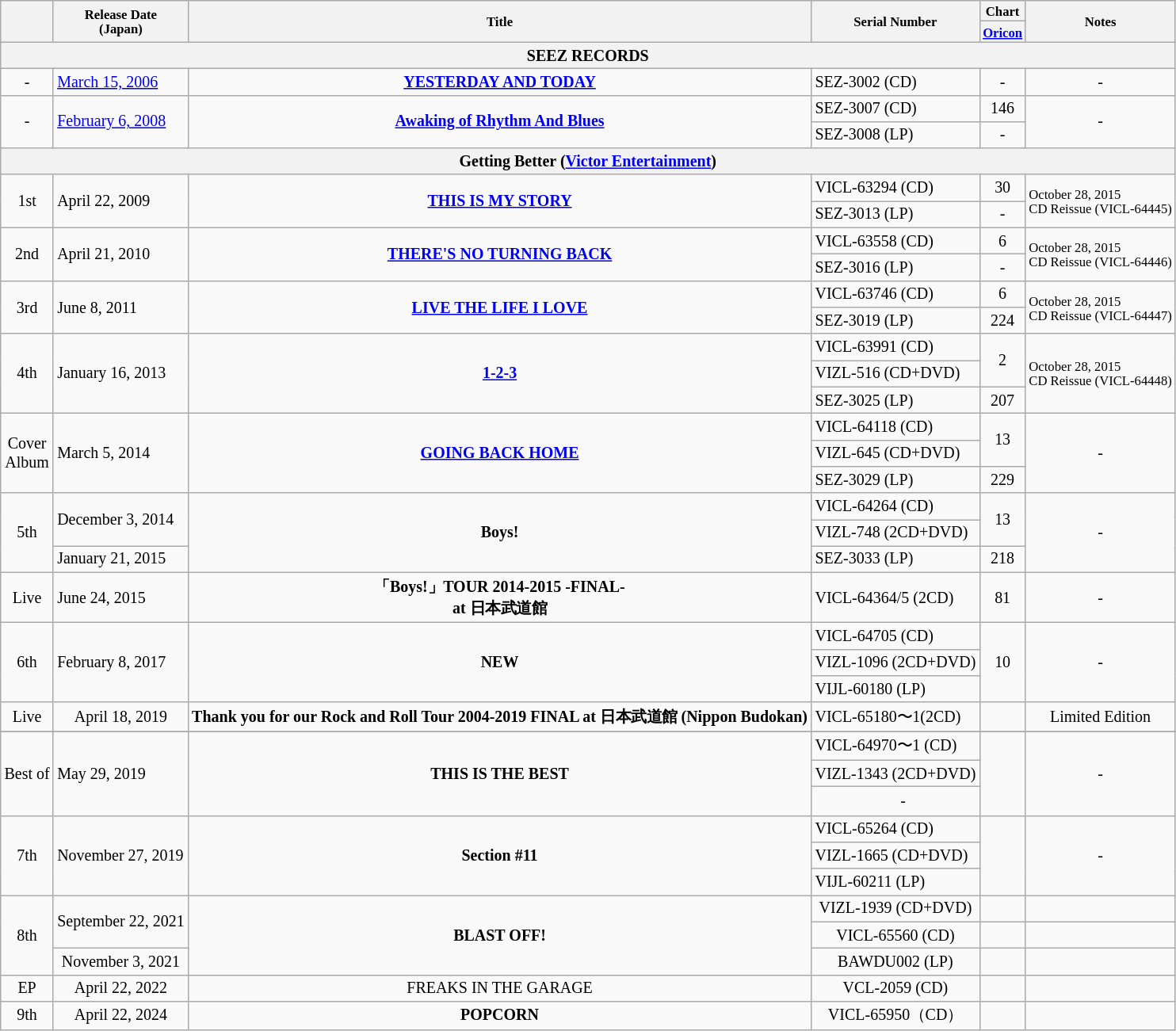<table class="wikitable" style="text-align:center; font-size: smaller;">
<tr>
<th rowspan="2"> </th>
<th rowspan="2" style="font-size: smaller;">Release Date<br>(Japan)</th>
<th rowspan="2" style="font-size: smaller;">Title</th>
<th rowspan="2" style="font-size: smaller;">Serial Number</th>
<th style="font-size: smaller;">Chart</th>
<th rowspan="2" style="font-size: smaller;">Notes</th>
</tr>
<tr>
<th style="font-size: smaller;"><a href='#'>Oricon</a><br></th>
</tr>
<tr>
<th colspan="6">SEEZ RECORDS</th>
</tr>
<tr>
<td>-</td>
<td style="text-align:left;"><a href='#'>March 15, 2006</a></td>
<td><strong><a href='#'>YESTERDAY AND TODAY</a></strong></td>
<td style="text-align:left;">SEZ-3002 (CD)</td>
<td>-</td>
<td>-</td>
</tr>
<tr>
<td rowspan="2">-</td>
<td rowspan="2" style="text-align:left;"><a href='#'>February 6, 2008</a></td>
<td rowspan="2"><strong><a href='#'>Awaking of Rhythm And Blues</a></strong></td>
<td style="text-align:left;">SEZ-3007 (CD)</td>
<td>146</td>
<td rowspan="2">-</td>
</tr>
<tr>
<td style="text-align:left;">SEZ-3008 (LP)</td>
<td>-</td>
</tr>
<tr>
<th colspan="6">Getting Better (<a href='#'>Victor Entertainment</a>)</th>
</tr>
<tr>
<td rowspan="2">1st</td>
<td rowspan="2" style="text-align:left;">April 22, 2009</td>
<td rowspan="2"><strong><a href='#'>THIS IS MY STORY</a></strong></td>
<td style="text-align:left;">VICL-63294 (CD)</td>
<td>30</td>
<td rowspan="2" style="font-size: smaller; text-align:left;">October 28, 2015<br>CD Reissue 
(VICL-64445)</td>
</tr>
<tr>
<td style="text-align:left;">SEZ-3013 (LP)</td>
<td>-</td>
</tr>
<tr>
<td rowspan="2">2nd</td>
<td rowspan="2" style="text-align:left;">April 21, 2010</td>
<td rowspan="2"><strong><a href='#'>THERE'S NO TURNING BACK</a></strong></td>
<td style="text-align:left;">VICL-63558 (CD)</td>
<td>6</td>
<td rowspan="2" style="font-size: smaller; text-align:left;">October 28, 2015<br>CD Reissue 
(VICL-64446)</td>
</tr>
<tr>
<td style="text-align:left;">SEZ-3016 (LP)</td>
<td>-</td>
</tr>
<tr>
<td rowspan="2">3rd</td>
<td rowspan="2" style="text-align:left;">June 8, 2011</td>
<td rowspan="2"><strong><a href='#'>LIVE THE LIFE I LOVE</a></strong></td>
<td style="text-align:left;">VICL-63746 (CD)</td>
<td>6</td>
<td rowspan="2" style="font-size: smaller; text-align:left;">October 28, 2015<br>CD Reissue 
(VICL-64447)</td>
</tr>
<tr>
<td style="text-align:left;">SEZ-3019 (LP)</td>
<td>224</td>
</tr>
<tr>
<td rowspan="3">4th</td>
<td rowspan="3" style="text-align:left;">January 16, 2013</td>
<td rowspan="3"><strong><a href='#'>1-2-3</a></strong></td>
<td style="text-align:left;">VICL-63991 (CD)</td>
<td rowspan="2">2</td>
<td rowspan="3" style="font-size: smaller; text-align:left;">October 28, 2015<br>CD Reissue
(VICL-64448)</td>
</tr>
<tr>
<td style="text-align:left;">VIZL-516 (CD+DVD)</td>
</tr>
<tr>
<td style="text-align:left;">SEZ-3025 (LP)</td>
<td>207</td>
</tr>
<tr>
<td rowspan="3">Cover<br>Album</td>
<td rowspan="3" style="text-align:left;">March 5, 2014</td>
<td rowspan="3"><strong><a href='#'>GOING BACK HOME</a></strong></td>
<td style="text-align:left;">VICL-64118 (CD)</td>
<td rowspan="2">13</td>
<td rowspan="3">-</td>
</tr>
<tr>
<td style="text-align:left;">VIZL-645 (CD+DVD)</td>
</tr>
<tr>
<td style="text-align:left;">SEZ-3029 (LP)</td>
<td>229</td>
</tr>
<tr>
<td rowspan="3">5th</td>
<td rowspan="2" style="text-align:left;">December 3, 2014</td>
<td rowspan="3"><strong>Boys!</strong></td>
<td style="text-align:left;">VICL-64264 (CD)</td>
<td rowspan="2">13</td>
<td rowspan="3">-</td>
</tr>
<tr>
<td style="text-align:left;">VIZL-748 (2CD+DVD)</td>
</tr>
<tr>
<td style="text-align:left;">January 21, 2015</td>
<td style="text-align:left;">SEZ-3033 (LP)</td>
<td>218</td>
</tr>
<tr>
<td>Live</td>
<td style="text-align:left;">June 24, 2015</td>
<td><strong>「Boys!」TOUR 2014-2015 -FINAL-</strong><br><strong>at 日本武道館</strong></td>
<td style="text-align:left;">VICL-64364/5 (2CD)</td>
<td>81</td>
<td>-</td>
</tr>
<tr>
<td rowspan="3">6th</td>
<td rowspan="3" style="text-align:left;">February 8, 2017</td>
<td rowspan="3"><strong>NEW</strong></td>
<td style="text-align:left;">VICL-64705 (CD)</td>
<td rowspan="3">10</td>
<td rowspan="3">-</td>
</tr>
<tr>
<td style="text-align:left;">VIZL-1096 (2CD+DVD)</td>
</tr>
<tr>
<td style="text-align:left;">VIJL-60180 (LP)</td>
</tr>
<tr>
<td>Live</td>
<td>April 18, 2019</td>
<td><strong>Thank you for our Rock and Roll Tour 2004-2019 FINAL at 日本武道館 (Nippon Budokan)</strong></td>
<td style="text-align:left;">VICL-65180〜1(2CD)</td>
<td></td>
<td>Limited Edition</td>
</tr>
<tr>
</tr>
<tr>
</tr>
<tr>
<td rowspan="3">Best of</td>
<td rowspan="3" style="text-align:left;">May 29, 2019</td>
<td rowspan="3"><strong>THIS IS THE BEST</strong></td>
<td style="text-align:left;">VICL-64970〜1 (CD)</td>
<td rowspan="3"></td>
<td rowspan="3">-</td>
</tr>
<tr>
<td style="text-align:left;">VIZL-1343 (2CD+DVD)</td>
</tr>
<tr>
<td>　-</td>
</tr>
<tr>
<td rowspan="3">7th</td>
<td rowspan="3" style="text-align:left;">November 27, 2019</td>
<td rowspan="3"><strong>Section #11</strong></td>
<td style="text-align:left;">VICL-65264 (CD)</td>
<td rowspan="3"></td>
<td rowspan="3">-</td>
</tr>
<tr>
<td style="text-align:left;">VIZL-1665 (CD+DVD)</td>
</tr>
<tr>
<td style="text-align:left;">VIJL-60211 (LP)</td>
</tr>
<tr>
<td rowspan="3">8th</td>
<td rowspan="2">September 22, 2021</td>
<td rowspan="3"><strong>BLAST OFF!</strong></td>
<td>VIZL-1939 (CD+DVD)</td>
<td></td>
<td></td>
</tr>
<tr>
<td>VICL-65560 (CD)</td>
<td></td>
<td></td>
</tr>
<tr>
<td>November 3, 2021</td>
<td>BAWDU002  (LP)</td>
<td></td>
<td></td>
</tr>
<tr>
<td>EP</td>
<td>April 22, 2022</td>
<td>FREAKS IN THE GARAGE</td>
<td>VCL-2059 (CD)</td>
<td></td>
<td></td>
</tr>
<tr>
<td>9th</td>
<td>April 22, 2024</td>
<td><strong>POPCORN</strong></td>
<td>VICL-65950（CD）</td>
<td></td>
<td></td>
</tr>
</table>
